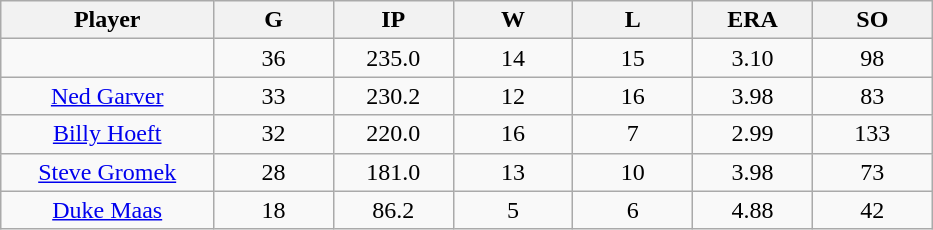<table class="wikitable sortable">
<tr>
<th bgcolor="#DDDDFF" width="16%">Player</th>
<th bgcolor="#DDDDFF" width="9%">G</th>
<th bgcolor="#DDDDFF" width="9%">IP</th>
<th bgcolor="#DDDDFF" width="9%">W</th>
<th bgcolor="#DDDDFF" width="9%">L</th>
<th bgcolor="#DDDDFF" width="9%">ERA</th>
<th bgcolor="#DDDDFF" width="9%">SO</th>
</tr>
<tr align="center">
<td></td>
<td>36</td>
<td>235.0</td>
<td>14</td>
<td>15</td>
<td>3.10</td>
<td>98</td>
</tr>
<tr align="center">
<td><a href='#'>Ned Garver</a></td>
<td>33</td>
<td>230.2</td>
<td>12</td>
<td>16</td>
<td>3.98</td>
<td>83</td>
</tr>
<tr align="center">
<td><a href='#'>Billy Hoeft</a></td>
<td>32</td>
<td>220.0</td>
<td>16</td>
<td>7</td>
<td>2.99</td>
<td>133</td>
</tr>
<tr align="center">
<td><a href='#'>Steve Gromek</a></td>
<td>28</td>
<td>181.0</td>
<td>13</td>
<td>10</td>
<td>3.98</td>
<td>73</td>
</tr>
<tr align="center">
<td><a href='#'>Duke Maas</a></td>
<td>18</td>
<td>86.2</td>
<td>5</td>
<td>6</td>
<td>4.88</td>
<td>42</td>
</tr>
</table>
